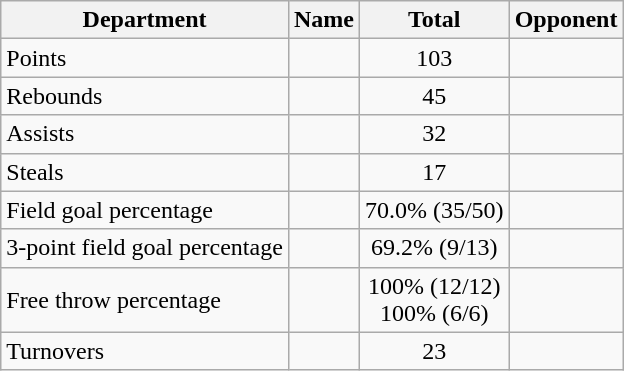<table class=wikitable>
<tr>
<th>Department</th>
<th>Name</th>
<th>Total</th>
<th>Opponent</th>
</tr>
<tr>
<td>Points</td>
<td></td>
<td align=center>103</td>
<td></td>
</tr>
<tr>
<td>Rebounds</td>
<td></td>
<td align=center>45</td>
<td></td>
</tr>
<tr>
<td>Assists</td>
<td></td>
<td align=center>32</td>
<td></td>
</tr>
<tr>
<td>Steals</td>
<td></td>
<td align=center>17</td>
<td></td>
</tr>
<tr>
<td>Field goal percentage</td>
<td></td>
<td align=center>70.0% (35/50)</td>
<td></td>
</tr>
<tr>
<td>3-point field goal percentage</td>
<td></td>
<td align=center>69.2% (9/13)</td>
<td></td>
</tr>
<tr>
<td>Free throw percentage</td>
<td><br></td>
<td align=center>100% (12/12)<br>100% (6/6)<br></td>
<td><br></td>
</tr>
<tr>
<td>Turnovers</td>
<td></td>
<td align=center>23</td>
<td></td>
</tr>
</table>
